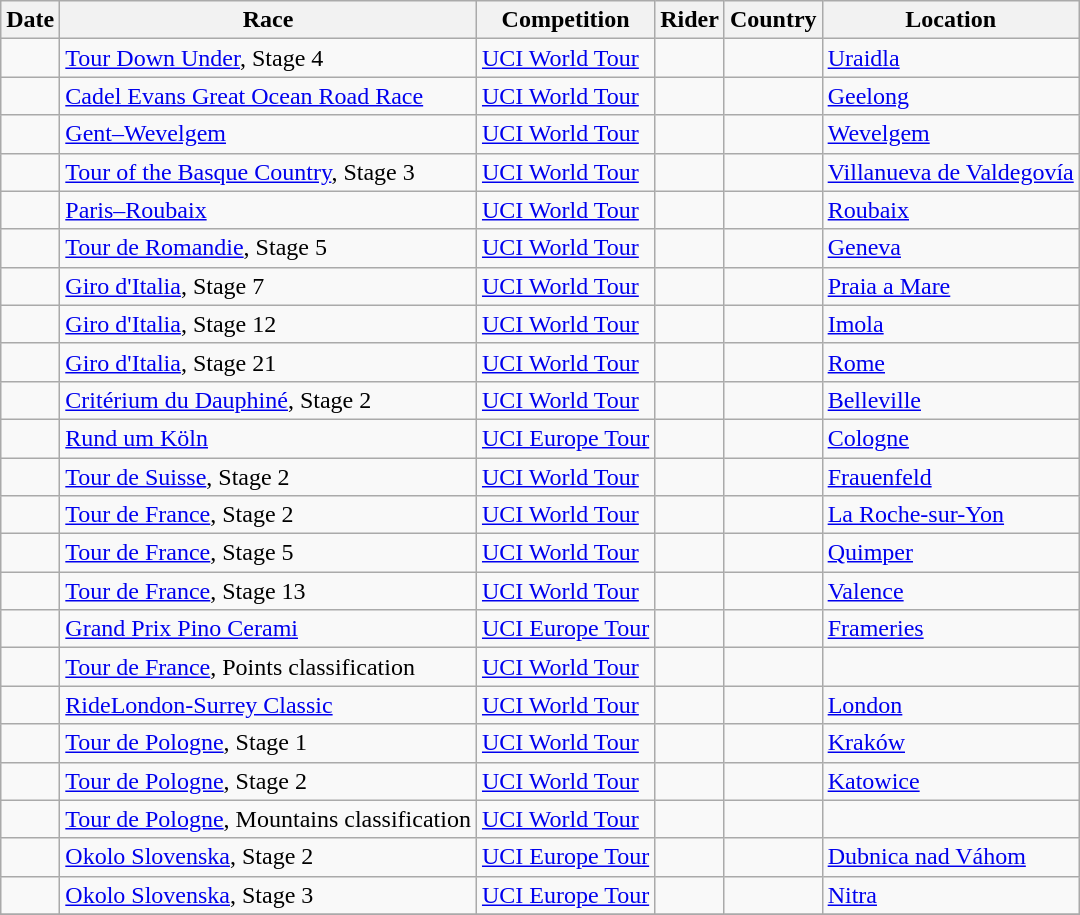<table class="wikitable sortable">
<tr>
<th>Date</th>
<th>Race</th>
<th>Competition</th>
<th>Rider</th>
<th>Country</th>
<th>Location</th>
</tr>
<tr>
<td></td>
<td><a href='#'>Tour Down Under</a>, Stage 4</td>
<td><a href='#'>UCI World Tour</a></td>
<td></td>
<td></td>
<td><a href='#'>Uraidla</a></td>
</tr>
<tr>
<td></td>
<td><a href='#'>Cadel Evans Great Ocean Road Race</a></td>
<td><a href='#'>UCI World Tour</a></td>
<td></td>
<td></td>
<td><a href='#'>Geelong</a></td>
</tr>
<tr>
<td></td>
<td><a href='#'>Gent–Wevelgem</a></td>
<td><a href='#'>UCI World Tour</a></td>
<td></td>
<td></td>
<td><a href='#'>Wevelgem</a></td>
</tr>
<tr>
<td></td>
<td><a href='#'>Tour of the Basque Country</a>, Stage 3</td>
<td><a href='#'>UCI World Tour</a></td>
<td></td>
<td></td>
<td><a href='#'>Villanueva de Valdegovía</a></td>
</tr>
<tr>
<td></td>
<td><a href='#'>Paris–Roubaix</a></td>
<td><a href='#'>UCI World Tour</a></td>
<td></td>
<td></td>
<td><a href='#'>Roubaix</a></td>
</tr>
<tr>
<td></td>
<td><a href='#'>Tour de Romandie</a>, Stage 5</td>
<td><a href='#'>UCI World Tour</a></td>
<td></td>
<td></td>
<td><a href='#'>Geneva</a></td>
</tr>
<tr>
<td></td>
<td><a href='#'>Giro d'Italia</a>, Stage 7</td>
<td><a href='#'>UCI World Tour</a></td>
<td></td>
<td></td>
<td><a href='#'>Praia a Mare</a></td>
</tr>
<tr>
<td></td>
<td><a href='#'>Giro d'Italia</a>, Stage 12</td>
<td><a href='#'>UCI World Tour</a></td>
<td></td>
<td></td>
<td><a href='#'>Imola</a></td>
</tr>
<tr>
<td></td>
<td><a href='#'>Giro d'Italia</a>, Stage 21</td>
<td><a href='#'>UCI World Tour</a></td>
<td></td>
<td></td>
<td><a href='#'>Rome</a></td>
</tr>
<tr>
<td></td>
<td><a href='#'>Critérium du Dauphiné</a>, Stage 2</td>
<td><a href='#'>UCI World Tour</a></td>
<td></td>
<td></td>
<td><a href='#'>Belleville</a></td>
</tr>
<tr>
<td></td>
<td><a href='#'>Rund um Köln</a></td>
<td><a href='#'>UCI Europe Tour</a></td>
<td></td>
<td></td>
<td><a href='#'>Cologne</a></td>
</tr>
<tr>
<td></td>
<td><a href='#'>Tour de Suisse</a>, Stage 2</td>
<td><a href='#'>UCI World Tour</a></td>
<td></td>
<td></td>
<td><a href='#'>Frauenfeld</a></td>
</tr>
<tr>
<td></td>
<td><a href='#'>Tour de France</a>, Stage 2</td>
<td><a href='#'>UCI World Tour</a></td>
<td></td>
<td></td>
<td><a href='#'>La Roche-sur-Yon</a></td>
</tr>
<tr>
<td></td>
<td><a href='#'>Tour de France</a>, Stage 5</td>
<td><a href='#'>UCI World Tour</a></td>
<td></td>
<td></td>
<td><a href='#'>Quimper</a></td>
</tr>
<tr>
<td></td>
<td><a href='#'>Tour de France</a>, Stage 13</td>
<td><a href='#'>UCI World Tour</a></td>
<td></td>
<td></td>
<td><a href='#'>Valence</a></td>
</tr>
<tr>
<td></td>
<td><a href='#'>Grand Prix Pino Cerami</a></td>
<td><a href='#'>UCI Europe Tour</a></td>
<td></td>
<td></td>
<td><a href='#'>Frameries</a></td>
</tr>
<tr>
<td></td>
<td><a href='#'>Tour de France</a>, Points classification</td>
<td><a href='#'>UCI World Tour</a></td>
<td></td>
<td></td>
<td></td>
</tr>
<tr>
<td></td>
<td><a href='#'>RideLondon-Surrey Classic</a></td>
<td><a href='#'>UCI World Tour</a></td>
<td></td>
<td></td>
<td><a href='#'>London</a></td>
</tr>
<tr>
<td></td>
<td><a href='#'>Tour de Pologne</a>, Stage 1</td>
<td><a href='#'>UCI World Tour</a></td>
<td></td>
<td></td>
<td><a href='#'>Kraków</a></td>
</tr>
<tr>
<td></td>
<td><a href='#'>Tour de Pologne</a>, Stage 2</td>
<td><a href='#'>UCI World Tour</a></td>
<td></td>
<td></td>
<td><a href='#'>Katowice</a></td>
</tr>
<tr>
<td></td>
<td><a href='#'>Tour de Pologne</a>, Mountains classification</td>
<td><a href='#'>UCI World Tour</a></td>
<td></td>
<td></td>
<td></td>
</tr>
<tr>
<td></td>
<td><a href='#'>Okolo Slovenska</a>, Stage 2</td>
<td><a href='#'>UCI Europe Tour</a></td>
<td></td>
<td></td>
<td><a href='#'>Dubnica nad Váhom</a></td>
</tr>
<tr>
<td></td>
<td><a href='#'>Okolo Slovenska</a>, Stage 3</td>
<td><a href='#'>UCI Europe Tour</a></td>
<td></td>
<td></td>
<td><a href='#'>Nitra</a></td>
</tr>
<tr>
</tr>
</table>
